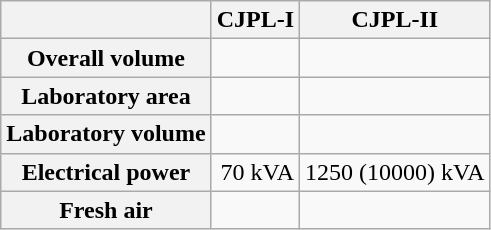<table class=wikitable style="text-align:right">
<tr>
<th></th>
<th>CJPL-I</th>
<th>CJPL-II</th>
</tr>
<tr>
<th>Overall volume</th>
<td></td>
<td></td>
</tr>
<tr>
<th>Laboratory area</th>
<td></td>
<td></td>
</tr>
<tr>
<th>Laboratory volume</th>
<td></td>
<td></td>
</tr>
<tr>
<th>Electrical power</th>
<td>70 kVA</td>
<td>1250 (10000) kVA</td>
</tr>
<tr>
<th>Fresh air</th>
<td></td>
<td></td>
</tr>
</table>
